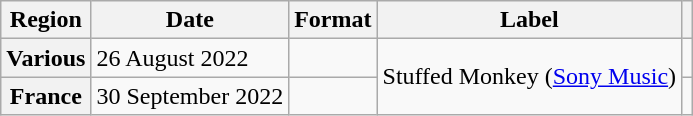<table class="wikitable plainrowheaders">
<tr>
<th scope="col">Region</th>
<th scope="col">Date</th>
<th scope="col">Format</th>
<th scope="col">Label</th>
<th scope="col"></th>
</tr>
<tr>
<th scope="row">Various</th>
<td>26 August 2022</td>
<td></td>
<td rowspan="2">Stuffed Monkey (<a href='#'>Sony Music</a>)</td>
<td align="center"></td>
</tr>
<tr>
<th scope="row">France</th>
<td>30 September 2022</td>
<td></td>
<td align="center"></td>
</tr>
</table>
